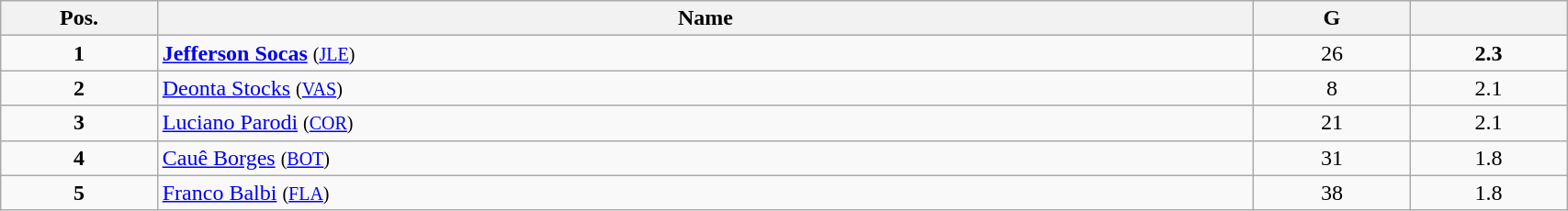<table class="wikitable" style="width:90%;">
<tr>
<th style="width:10%;">Pos.</th>
<th style="width:70%;">Name</th>
<th style="width:10%;">G</th>
<th style="width:10%;"></th>
</tr>
<tr align=center>
<td><strong>1</strong></td>
<td align=left> <strong><a href='#'>Jefferson Socas</a></strong> <small>(<a href='#'>JLE</a>)</small></td>
<td>26</td>
<td><strong>2.3</strong></td>
</tr>
<tr align=center>
<td><strong>2</strong></td>
<td align=left> <a href='#'>Deonta Stocks</a> <small>(<a href='#'>VAS</a>)</small></td>
<td>8</td>
<td>2.1</td>
</tr>
<tr align=center>
<td><strong>3</strong></td>
<td align=left> <a href='#'>Luciano Parodi</a> <small>(<a href='#'>COR</a>)</small></td>
<td>21</td>
<td>2.1</td>
</tr>
<tr align=center>
<td><strong>4</strong></td>
<td align=left> <a href='#'>Cauê Borges</a> <small>(<a href='#'>BOT</a>)</small></td>
<td>31</td>
<td>1.8</td>
</tr>
<tr align=center>
<td><strong>5</strong></td>
<td align=left> <a href='#'>Franco Balbi</a> <small>(<a href='#'>FLA</a>)</small></td>
<td>38</td>
<td>1.8</td>
</tr>
</table>
